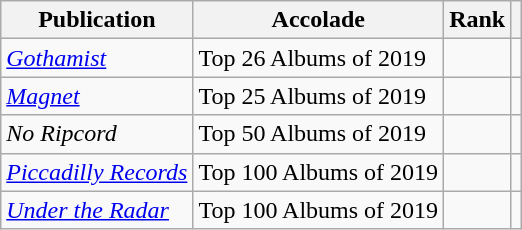<table class="wikitable sortable">
<tr>
<th>Publication</th>
<th>Accolade</th>
<th>Rank</th>
<th class="unsortable"></th>
</tr>
<tr>
<td><em><a href='#'>Gothamist</a></em></td>
<td>Top 26 Albums of 2019</td>
<td></td>
<td></td>
</tr>
<tr>
<td><em><a href='#'>Magnet</a></em></td>
<td>Top 25 Albums of 2019</td>
<td></td>
<td></td>
</tr>
<tr>
<td><em>No Ripcord</em></td>
<td>Top 50 Albums of 2019</td>
<td></td>
<td></td>
</tr>
<tr>
<td><em><a href='#'>Piccadilly Records</a></em></td>
<td>Top 100 Albums of 2019</td>
<td></td>
<td></td>
</tr>
<tr>
<td><em><a href='#'>Under the Radar</a></em></td>
<td>Top 100 Albums of 2019</td>
<td></td>
<td></td>
</tr>
</table>
